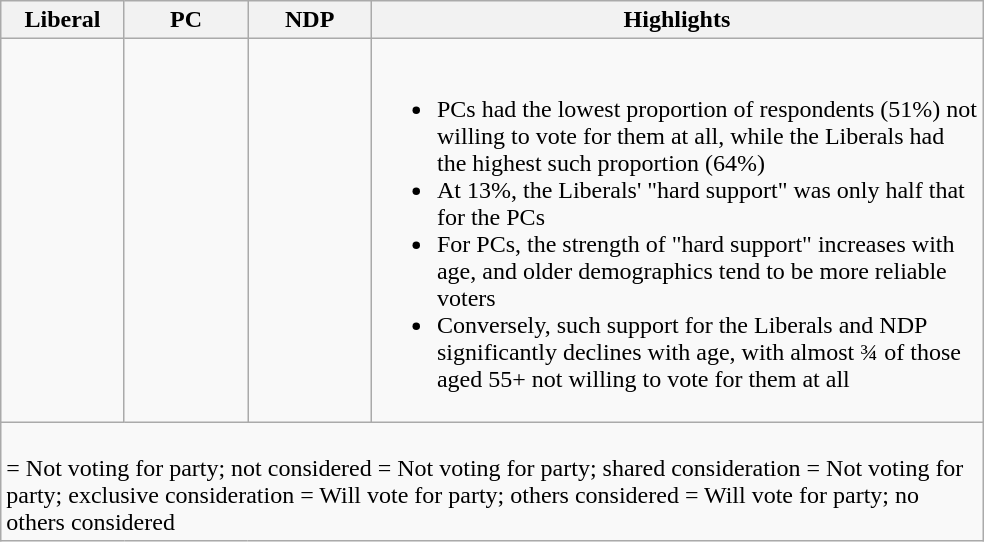<table class="wikitable">
<tr>
<th style="width:75px;">Liberal</th>
<th style="width:75px;">PC</th>
<th style="width:75px;">NDP</th>
<th style="width:400px;">Highlights</th>
</tr>
<tr valign="top">
<td><br>


</td>
<td><br>


</td>
<td><br>


</td>
<td><br><ul><li>PCs had the lowest proportion of respondents (51%) not willing to vote for them at all, while the Liberals had the highest such proportion (64%)</li><li>At 13%, the Liberals' "hard support" was only half that for the PCs</li><li>For PCs, the strength of "hard support" increases with age, and older demographics tend to be more reliable voters</li><li>Conversely, such support for the Liberals and NDP significantly declines with age, with almost ¾ of those aged 55+ not willing to vote for them at all</li></ul></td>
</tr>
<tr>
<td colspan="4"><br> = Not voting for party; not considered
 = Not voting for party; shared consideration
 = Not voting for party; exclusive consideration
 = Will vote for party; others considered
 = Will vote for party; no others considered</td>
</tr>
</table>
